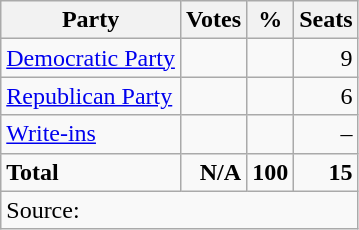<table class=wikitable style=text-align:right>
<tr>
<th>Party</th>
<th>Votes</th>
<th>%</th>
<th>Seats</th>
</tr>
<tr>
<td align=left><a href='#'>Democratic Party</a></td>
<td></td>
<td></td>
<td>9</td>
</tr>
<tr>
<td align=left><a href='#'>Republican Party</a></td>
<td></td>
<td></td>
<td>6</td>
</tr>
<tr>
<td align=left><a href='#'>Write-ins</a></td>
<td></td>
<td></td>
<td>–</td>
</tr>
<tr>
<td align=left><strong>Total</strong></td>
<td><strong>N/A</strong></td>
<td><strong>100</strong></td>
<td><strong>15</strong></td>
</tr>
<tr>
<td colspan=4 align=left>Source: </td>
</tr>
</table>
